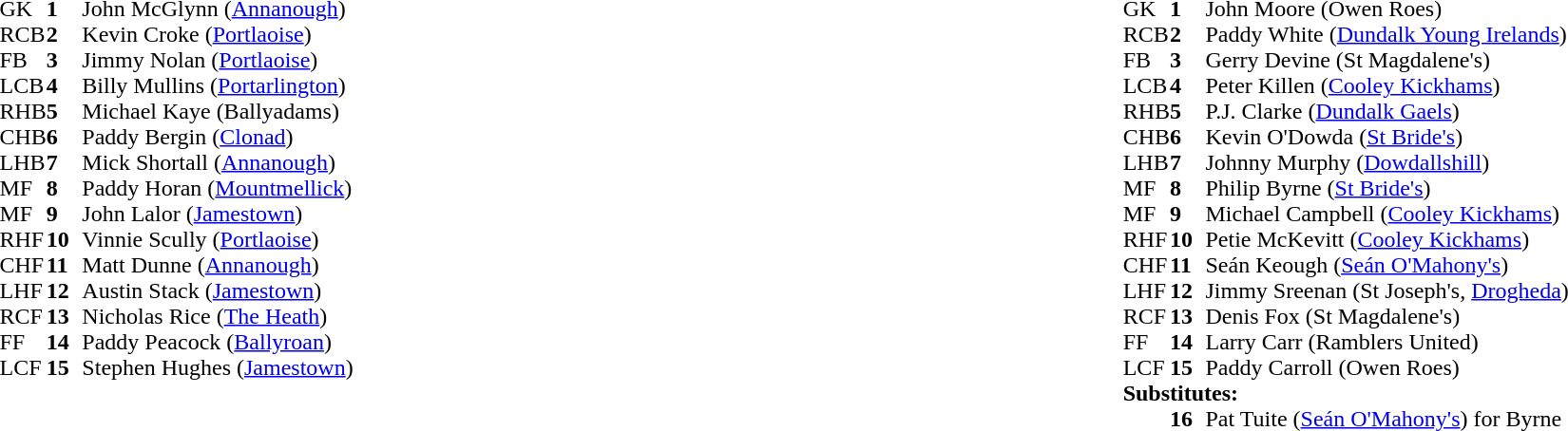<table style="width:100%;">
<tr>
<td style="vertical-align:top; width:50%"><br><table cellspacing="0" cellpadding="0">
<tr>
<th width="25"></th>
<th width="25"></th>
</tr>
<tr>
<td>GK</td>
<td><strong>1</strong></td>
<td>John McGlynn (<a href='#'>Annanough</a>)</td>
</tr>
<tr>
<td>RCB</td>
<td><strong>2</strong></td>
<td>Kevin Croke (<a href='#'>Portlaoise</a>)</td>
</tr>
<tr>
<td>FB</td>
<td><strong>3</strong></td>
<td>Jimmy Nolan (<a href='#'>Portlaoise</a>)</td>
</tr>
<tr>
<td>LCB</td>
<td><strong>4</strong></td>
<td>Billy Mullins (<a href='#'>Portarlington</a>)</td>
</tr>
<tr>
<td>RHB</td>
<td><strong>5</strong></td>
<td>Michael Kaye (Ballyadams)</td>
</tr>
<tr>
<td>CHB</td>
<td><strong>6</strong></td>
<td>Paddy Bergin (<a href='#'>Clonad</a>)</td>
</tr>
<tr>
<td>LHB</td>
<td><strong>7</strong></td>
<td>Mick Shortall (<a href='#'>Annanough</a>)</td>
</tr>
<tr>
<td>MF</td>
<td><strong>8</strong></td>
<td>Paddy Horan (<a href='#'>Mountmellick</a>)</td>
</tr>
<tr>
<td>MF</td>
<td><strong>9</strong></td>
<td>John Lalor (<a href='#'>Jamestown</a>)</td>
</tr>
<tr>
<td>RHF</td>
<td><strong>10</strong></td>
<td>Vinnie Scully (<a href='#'>Portlaoise</a>)</td>
</tr>
<tr>
<td>CHF</td>
<td><strong>11</strong></td>
<td>Matt Dunne (<a href='#'>Annanough</a>)</td>
</tr>
<tr>
<td>LHF</td>
<td><strong>12</strong></td>
<td>Austin Stack (<a href='#'>Jamestown</a>)</td>
</tr>
<tr>
<td>RCF</td>
<td><strong>13</strong></td>
<td>Nicholas Rice (<a href='#'>The Heath</a>)</td>
</tr>
<tr>
<td>FF</td>
<td><strong>14</strong></td>
<td>Paddy Peacock (<a href='#'>Ballyroan</a>)</td>
</tr>
<tr>
<td>LCF</td>
<td><strong>15</strong></td>
<td>Stephen Hughes (<a href='#'>Jamestown</a>)</td>
</tr>
<tr>
</tr>
</table>
</td>
<td style="vertical-align:top; width:50%"><br><table cellspacing="0" cellpadding="0" style="margin:auto">
<tr>
<th width="25"></th>
<th width="25"></th>
</tr>
<tr>
<td>GK</td>
<td><strong>1</strong></td>
<td>John Moore (Owen Roes)</td>
</tr>
<tr>
<td>RCB</td>
<td><strong>2</strong></td>
<td>Paddy White (<a href='#'>Dundalk Young Irelands</a>)</td>
</tr>
<tr>
<td>FB</td>
<td><strong>3</strong></td>
<td>Gerry Devine (St Magdalene's)</td>
</tr>
<tr>
<td>LCB</td>
<td><strong>4</strong></td>
<td>Peter Killen (<a href='#'>Cooley Kickhams</a>)</td>
</tr>
<tr>
<td>RHB</td>
<td><strong>5</strong></td>
<td>P.J. Clarke (<a href='#'>Dundalk Gaels</a>)</td>
</tr>
<tr>
<td>CHB</td>
<td><strong>6</strong></td>
<td>Kevin O'Dowda (<a href='#'>St Bride's</a>)</td>
</tr>
<tr>
<td>LHB</td>
<td><strong>7</strong></td>
<td>Johnny Murphy (<a href='#'>Dowdallshill</a>)</td>
</tr>
<tr>
<td>MF</td>
<td><strong>8</strong></td>
<td>Philip Byrne (<a href='#'>St Bride's</a>)</td>
</tr>
<tr>
<td>MF</td>
<td><strong>9</strong></td>
<td>Michael Campbell (<a href='#'>Cooley Kickhams</a>)</td>
</tr>
<tr>
<td>RHF</td>
<td><strong>10</strong></td>
<td>Petie McKevitt (<a href='#'>Cooley Kickhams</a>)</td>
</tr>
<tr>
<td>CHF</td>
<td><strong>11</strong></td>
<td>Seán Keough (<a href='#'>Seán O'Mahony's</a>)</td>
</tr>
<tr>
<td>LHF</td>
<td><strong>12</strong></td>
<td>Jimmy Sreenan (St Joseph's, <a href='#'>Drogheda</a>)</td>
</tr>
<tr>
<td>RCF</td>
<td><strong>13</strong></td>
<td>Denis Fox (St Magdalene's)</td>
</tr>
<tr>
<td>FF</td>
<td><strong>14</strong></td>
<td>Larry Carr (Ramblers United)</td>
</tr>
<tr>
<td>LCF</td>
<td><strong>15</strong></td>
<td>Paddy Carroll (Owen Roes)</td>
</tr>
<tr>
<td colspan=3><strong>Substitutes:</strong></td>
</tr>
<tr>
<td></td>
<td><strong>16</strong></td>
<td>Pat Tuite (<a href='#'>Seán O'Mahony's</a>) for Byrne</td>
</tr>
</table>
</td>
</tr>
<tr>
</tr>
</table>
